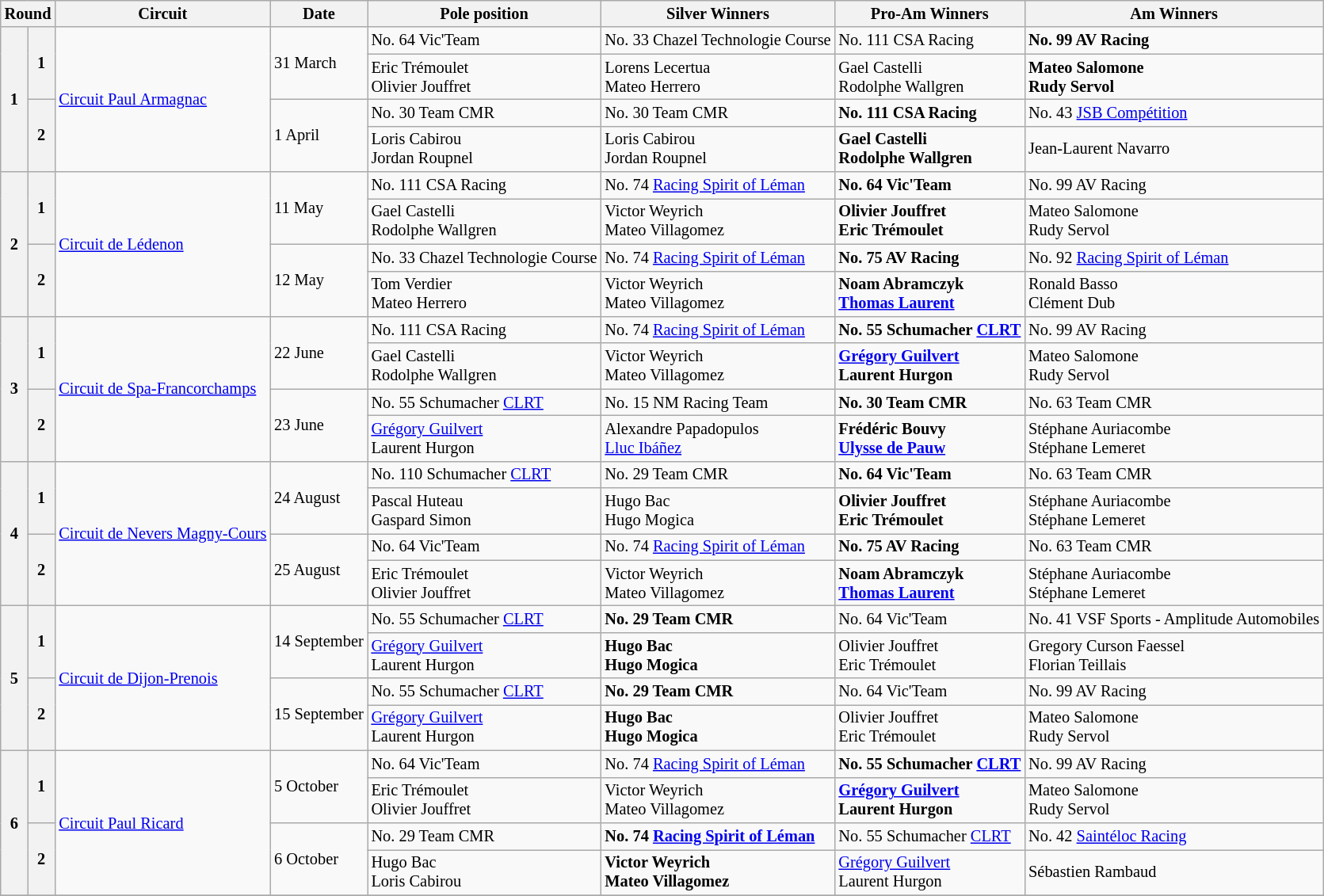<table class="wikitable" style="font-size:85%;">
<tr>
<th colspan="2">Round</th>
<th>Circuit</th>
<th>Date</th>
<th>Pole position</th>
<th>Silver Winners</th>
<th>Pro-Am Winners</th>
<th>Am Winners</th>
</tr>
<tr>
<th rowspan=4>1</th>
<th rowspan=2>1</th>
<td rowspan=4> <a href='#'>Circuit Paul Armagnac</a></td>
<td rowspan=2>31 March</td>
<td> No. 64 Vic'Team</td>
<td> No. 33 Chazel Technologie Course</td>
<td> No. 111 CSA Racing</td>
<td><strong> No. 99 AV Racing</strong></td>
</tr>
<tr>
<td> Eric Trémoulet<br> Olivier Jouffret</td>
<td> Lorens Lecertua<br> Mateo Herrero</td>
<td> Gael Castelli<br> Rodolphe Wallgren</td>
<td><strong> Mateo Salomone<br> Rudy Servol</strong></td>
</tr>
<tr>
<th rowspan=2>2</th>
<td rowspan=2>1 April</td>
<td> No. 30 Team CMR</td>
<td> No. 30 Team CMR</td>
<td><strong> No. 111 CSA Racing</strong></td>
<td> No. 43 <a href='#'>JSB Compétition</a></td>
</tr>
<tr>
<td> Loris Cabirou<br> Jordan Roupnel</td>
<td> Loris Cabirou<br> Jordan Roupnel</td>
<td><strong> Gael Castelli<br> Rodolphe Wallgren</strong></td>
<td> Jean-Laurent Navarro</td>
</tr>
<tr>
<th rowspan=4>2</th>
<th rowspan=2>1</th>
<td rowspan=4> <a href='#'>Circuit de Lédenon</a></td>
<td rowspan=2>11 May</td>
<td> No. 111 CSA Racing</td>
<td> No. 74 <a href='#'>Racing Spirit of Léman</a></td>
<td><strong> No. 64 Vic'Team</strong></td>
<td> No. 99 AV Racing</td>
</tr>
<tr>
<td> Gael Castelli<br> Rodolphe Wallgren</td>
<td> Victor Weyrich<br> Mateo Villagomez</td>
<td><strong> Olivier Jouffret<br> Eric Trémoulet</strong></td>
<td> Mateo Salomone<br> Rudy Servol</td>
</tr>
<tr>
<th rowspan=2>2</th>
<td rowspan=2>12 May</td>
<td> No. 33 Chazel Technologie Course</td>
<td> No. 74 <a href='#'>Racing Spirit of Léman</a></td>
<td><strong> No. 75 AV Racing</strong></td>
<td> No. 92 <a href='#'>Racing Spirit of Léman</a></td>
</tr>
<tr>
<td> Tom Verdier<br> Mateo Herrero</td>
<td> Victor Weyrich<br> Mateo Villagomez</td>
<td><strong> Noam Abramczyk<br> <a href='#'>Thomas Laurent</a></strong></td>
<td> Ronald Basso<br> Clément Dub</td>
</tr>
<tr>
<th rowspan=4>3</th>
<th rowspan=2>1</th>
<td rowspan=4> <a href='#'>Circuit de Spa-Francorchamps</a></td>
<td rowspan=2>22 June</td>
<td> No. 111 CSA Racing</td>
<td> No. 74 <a href='#'>Racing Spirit of Léman</a></td>
<td><strong> No. 55 Schumacher <a href='#'>CLRT</a></strong></td>
<td> No. 99 AV Racing</td>
</tr>
<tr>
<td> Gael Castelli<br> Rodolphe Wallgren</td>
<td> Victor Weyrich<br> Mateo Villagomez</td>
<td><strong> <a href='#'>Grégory Guilvert</a><br> Laurent Hurgon</strong></td>
<td> Mateo Salomone<br> Rudy Servol</td>
</tr>
<tr>
<th rowspan=2>2</th>
<td rowspan=2>23 June</td>
<td> No. 55 Schumacher <a href='#'>CLRT</a></td>
<td> No. 15 NM Racing Team</td>
<td><strong> No. 30 Team CMR</strong></td>
<td> No. 63 Team CMR</td>
</tr>
<tr>
<td> <a href='#'>Grégory Guilvert</a><br> Laurent Hurgon</td>
<td> Alexandre Papadopulos<br> <a href='#'>Lluc Ibáñez</a></td>
<td><strong> Frédéric Bouvy<br> <a href='#'>Ulysse de Pauw</a></strong></td>
<td> Stéphane Auriacombe<br> Stéphane Lemeret</td>
</tr>
<tr>
<th rowspan=4>4</th>
<th rowspan=2>1</th>
<td rowspan=4> <a href='#'>Circuit de Nevers Magny-Cours</a></td>
<td rowspan=2>24 August</td>
<td> No. 110 Schumacher <a href='#'>CLRT</a></td>
<td> No. 29 Team CMR</td>
<td><strong> No. 64 Vic'Team</strong></td>
<td> No. 63 Team CMR</td>
</tr>
<tr>
<td> Pascal Huteau<br> Gaspard Simon</td>
<td> Hugo Bac<br> Hugo Mogica</td>
<td><strong> Olivier Jouffret<br> Eric Trémoulet</strong></td>
<td> Stéphane Auriacombe<br> Stéphane Lemeret</td>
</tr>
<tr>
<th rowspan=2>2</th>
<td rowspan=2>25 August</td>
<td> No. 64 Vic'Team</td>
<td> No. 74 <a href='#'>Racing Spirit of Léman</a></td>
<td><strong> No. 75 AV Racing</strong></td>
<td> No. 63 Team CMR</td>
</tr>
<tr>
<td> Eric Trémoulet<br> Olivier Jouffret</td>
<td> Victor Weyrich<br> Mateo Villagomez</td>
<td><strong> Noam Abramczyk<br> <a href='#'>Thomas Laurent</a></strong></td>
<td> Stéphane Auriacombe<br> Stéphane Lemeret</td>
</tr>
<tr>
<th rowspan=4>5</th>
<th rowspan=2>1</th>
<td rowspan=4> <a href='#'>Circuit de Dijon-Prenois</a></td>
<td rowspan=2>14 September</td>
<td> No. 55 Schumacher <a href='#'>CLRT</a></td>
<td><strong> No. 29 Team CMR</strong></td>
<td> No. 64 Vic'Team</td>
<td> No. 41 VSF Sports - Amplitude Automobiles</td>
</tr>
<tr>
<td> <a href='#'>Grégory Guilvert</a><br> Laurent Hurgon</td>
<td><strong> Hugo Bac<br> Hugo Mogica</strong></td>
<td> Olivier Jouffret<br> Eric Trémoulet</td>
<td> Gregory Curson Faessel<br> Florian Teillais</td>
</tr>
<tr>
<th rowspan=2>2</th>
<td rowspan=2>15 September</td>
<td> No. 55 Schumacher <a href='#'>CLRT</a></td>
<td><strong> No. 29 Team CMR</strong></td>
<td> No. 64 Vic'Team</td>
<td> No. 99 AV Racing</td>
</tr>
<tr>
<td> <a href='#'>Grégory Guilvert</a><br> Laurent Hurgon</td>
<td><strong> Hugo Bac<br> Hugo Mogica</strong></td>
<td> Olivier Jouffret<br> Eric Trémoulet</td>
<td> Mateo Salomone<br> Rudy Servol</td>
</tr>
<tr>
<th rowspan=4>6</th>
<th rowspan=2>1</th>
<td rowspan=4> <a href='#'>Circuit Paul Ricard</a></td>
<td rowspan=2>5 October</td>
<td> No. 64 Vic'Team</td>
<td> No. 74 <a href='#'>Racing Spirit of Léman</a></td>
<td><strong> No. 55 Schumacher <a href='#'>CLRT</a></strong></td>
<td> No. 99 AV Racing</td>
</tr>
<tr>
<td> Eric Trémoulet<br> Olivier Jouffret</td>
<td> Victor Weyrich<br> Mateo Villagomez</td>
<td><strong> <a href='#'>Grégory Guilvert</a><br> Laurent Hurgon</strong></td>
<td> Mateo Salomone<br> Rudy Servol</td>
</tr>
<tr>
<th rowspan=2>2</th>
<td rowspan=2>6 October</td>
<td> No. 29 Team CMR</td>
<td> <strong>No. 74 <a href='#'>Racing Spirit of Léman</a></strong></td>
<td> No. 55 Schumacher <a href='#'>CLRT</a></td>
<td> No. 42 <a href='#'>Saintéloc Racing</a></td>
</tr>
<tr>
<td> Hugo Bac<br> Loris Cabirou</td>
<td><strong> Victor Weyrich<br> Mateo Villagomez</strong></td>
<td> <a href='#'>Grégory Guilvert</a><br> Laurent Hurgon</td>
<td> Sébastien Rambaud</td>
</tr>
<tr>
</tr>
</table>
